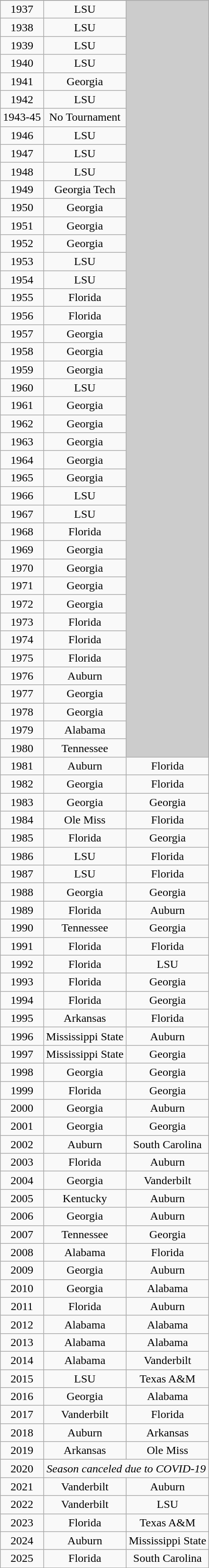<table class="wikitable" style="text-align: center;">
<tr>
</tr>
<tr>
<td>1937</td>
<td>LSU</td>
<td bgcolor="#cccccc" rowspan="42"></td>
</tr>
<tr>
<td>1938</td>
<td>LSU</td>
</tr>
<tr>
<td>1939</td>
<td>LSU</td>
</tr>
<tr>
<td>1940</td>
<td>LSU</td>
</tr>
<tr>
<td>1941</td>
<td>Georgia</td>
</tr>
<tr>
<td>1942</td>
<td>LSU</td>
</tr>
<tr>
<td>1943-45</td>
<td>No Tournament</td>
</tr>
<tr>
<td>1946</td>
<td>LSU</td>
</tr>
<tr>
<td>1947</td>
<td>LSU</td>
</tr>
<tr>
<td>1948</td>
<td>LSU</td>
</tr>
<tr>
<td>1949</td>
<td>Georgia Tech</td>
</tr>
<tr>
<td>1950</td>
<td>Georgia</td>
</tr>
<tr>
<td>1951</td>
<td>Georgia</td>
</tr>
<tr>
<td>1952</td>
<td>Georgia</td>
</tr>
<tr>
<td>1953</td>
<td>LSU</td>
</tr>
<tr>
<td>1954</td>
<td>LSU</td>
</tr>
<tr>
<td>1955</td>
<td>Florida</td>
</tr>
<tr>
<td>1956</td>
<td>Florida</td>
</tr>
<tr>
<td>1957</td>
<td>Georgia</td>
</tr>
<tr>
<td>1958</td>
<td>Georgia</td>
</tr>
<tr>
<td>1959</td>
<td>Georgia</td>
</tr>
<tr>
<td>1960</td>
<td>LSU</td>
</tr>
<tr>
<td>1961</td>
<td>Georgia</td>
</tr>
<tr>
<td>1962</td>
<td>Georgia</td>
</tr>
<tr>
<td>1963</td>
<td>Georgia</td>
</tr>
<tr>
<td>1964</td>
<td>Georgia</td>
</tr>
<tr>
<td>1965</td>
<td>Georgia</td>
</tr>
<tr>
<td>1966</td>
<td>LSU</td>
</tr>
<tr>
<td>1967</td>
<td>LSU</td>
</tr>
<tr>
<td>1968</td>
<td>Florida</td>
</tr>
<tr>
<td>1969</td>
<td>Georgia</td>
</tr>
<tr>
<td>1970</td>
<td>Georgia</td>
</tr>
<tr>
<td>1971</td>
<td>Georgia</td>
</tr>
<tr>
<td>1972</td>
<td>Georgia</td>
</tr>
<tr>
<td>1973</td>
<td>Florida</td>
</tr>
<tr>
<td>1974</td>
<td>Florida</td>
</tr>
<tr>
<td>1975</td>
<td>Florida</td>
</tr>
<tr>
<td>1976</td>
<td>Auburn</td>
</tr>
<tr>
<td>1977</td>
<td>Georgia</td>
</tr>
<tr>
<td>1978</td>
<td>Georgia</td>
</tr>
<tr>
<td>1979</td>
<td>Alabama</td>
</tr>
<tr>
<td>1980</td>
<td>Tennessee</td>
</tr>
<tr>
<td>1981</td>
<td>Auburn</td>
<td>Florida</td>
</tr>
<tr>
<td>1982</td>
<td>Georgia</td>
<td>Florida</td>
</tr>
<tr>
<td>1983</td>
<td>Georgia</td>
<td>Georgia</td>
</tr>
<tr>
<td>1984</td>
<td>Ole Miss</td>
<td>Florida</td>
</tr>
<tr>
<td>1985</td>
<td>Florida</td>
<td>Georgia</td>
</tr>
<tr>
<td>1986</td>
<td>LSU</td>
<td>Florida</td>
</tr>
<tr>
<td>1987</td>
<td>LSU</td>
<td>Florida</td>
</tr>
<tr>
<td>1988</td>
<td>Georgia</td>
<td>Georgia</td>
</tr>
<tr>
<td>1989</td>
<td>Florida</td>
<td>Auburn</td>
</tr>
<tr>
<td>1990</td>
<td>Tennessee</td>
<td>Georgia</td>
</tr>
<tr>
<td>1991</td>
<td>Florida</td>
<td>Florida</td>
</tr>
<tr>
<td>1992</td>
<td>Florida</td>
<td>LSU</td>
</tr>
<tr>
<td>1993</td>
<td>Florida</td>
<td>Georgia</td>
</tr>
<tr>
<td>1994</td>
<td>Florida</td>
<td>Georgia</td>
</tr>
<tr>
<td>1995</td>
<td>Arkansas</td>
<td>Florida</td>
</tr>
<tr>
<td>1996</td>
<td>Mississippi State</td>
<td>Auburn</td>
</tr>
<tr>
<td>1997</td>
<td>Mississippi State</td>
<td>Georgia</td>
</tr>
<tr>
<td>1998</td>
<td>Georgia</td>
<td>Georgia</td>
</tr>
<tr>
<td>1999</td>
<td>Florida</td>
<td>Georgia</td>
</tr>
<tr>
<td>2000</td>
<td>Georgia</td>
<td>Auburn</td>
</tr>
<tr>
<td>2001</td>
<td>Georgia</td>
<td>Georgia</td>
</tr>
<tr>
<td>2002</td>
<td>Auburn</td>
<td>South Carolina</td>
</tr>
<tr>
<td>2003</td>
<td>Florida</td>
<td>Auburn</td>
</tr>
<tr>
<td>2004</td>
<td>Georgia</td>
<td>Vanderbilt</td>
</tr>
<tr>
<td>2005</td>
<td>Kentucky</td>
<td>Auburn</td>
</tr>
<tr>
<td>2006</td>
<td>Georgia</td>
<td>Auburn</td>
</tr>
<tr>
<td>2007</td>
<td>Tennessee</td>
<td>Georgia</td>
</tr>
<tr>
<td>2008</td>
<td>Alabama</td>
<td>Florida</td>
</tr>
<tr>
<td>2009</td>
<td>Georgia</td>
<td>Auburn</td>
</tr>
<tr>
<td>2010</td>
<td>Georgia</td>
<td>Alabama</td>
</tr>
<tr>
<td>2011</td>
<td>Florida</td>
<td>Auburn</td>
</tr>
<tr>
<td>2012</td>
<td>Alabama</td>
<td>Alabama</td>
</tr>
<tr>
<td>2013</td>
<td>Alabama</td>
<td>Alabama</td>
</tr>
<tr>
<td>2014</td>
<td>Alabama</td>
<td>Vanderbilt</td>
</tr>
<tr>
<td>2015</td>
<td>LSU</td>
<td>Texas A&M</td>
</tr>
<tr>
<td>2016</td>
<td>Georgia</td>
<td>Alabama</td>
</tr>
<tr>
<td>2017</td>
<td>Vanderbilt</td>
<td>Florida</td>
</tr>
<tr>
<td>2018</td>
<td>Auburn</td>
<td>Arkansas</td>
</tr>
<tr>
<td>2019</td>
<td>Arkansas</td>
<td>Ole Miss</td>
</tr>
<tr>
<td>2020</td>
<td colspan=2><em>Season canceled due to COVID-19</em></td>
</tr>
<tr>
<td>2021</td>
<td>Vanderbilt</td>
<td>Auburn</td>
</tr>
<tr>
<td>2022</td>
<td>Vanderbilt</td>
<td>LSU</td>
</tr>
<tr>
<td>2023</td>
<td>Florida</td>
<td>Texas A&M</td>
</tr>
<tr>
<td>2024</td>
<td>Auburn</td>
<td>Mississippi State</td>
</tr>
<tr>
<td>2025</td>
<td>Florida</td>
<td>South Carolina</td>
</tr>
</table>
